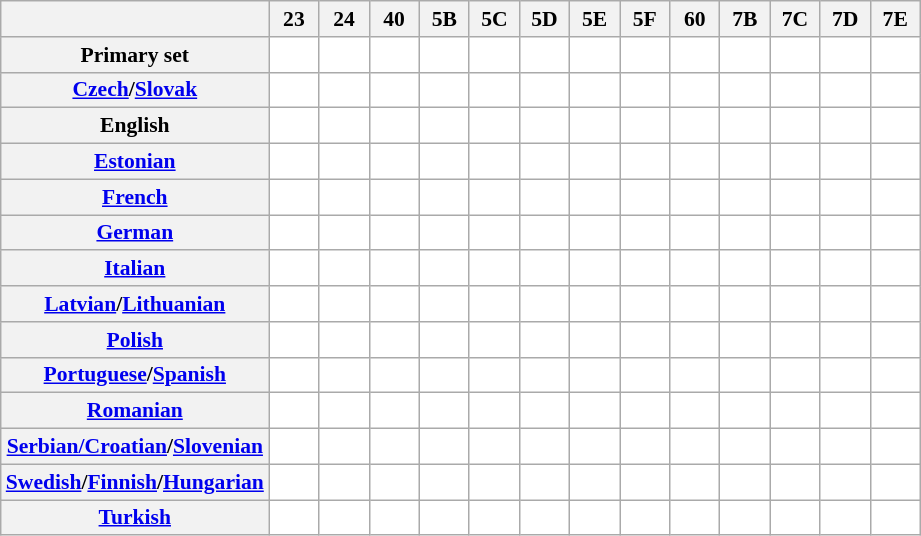<table class="wikitable nounderlines nowrap" style="border-collapse:collapse;text-align:center;background:#FFFFFF;font-size:large">
<tr style="font-size:80%">
<th></th>
<th style="width:20pt">23</th>
<th style="width:20pt">24</th>
<th style="width:20pt">40</th>
<th style="width:20pt">5B</th>
<th style="width:20pt">5C</th>
<th style="width:20pt">5D</th>
<th style="width:20pt">5E</th>
<th style="width:20pt">5F</th>
<th style="width:20pt">60</th>
<th style="width:20pt">7B</th>
<th style="width:20pt">7C</th>
<th style="width:20pt">7D</th>
<th style="width:20pt">7E</th>
</tr>
<tr>
<th style="font-size:80%">Primary set</th>
<td></td>
<td></td>
<td></td>
<td></td>
<td></td>
<td></td>
<td></td>
<td></td>
<td></td>
<td></td>
<td></td>
<td></td>
<td></td>
</tr>
<tr>
<th style="font-size:80%"><a href='#'>Czech</a>/<a href='#'>Slovak</a></th>
<td></td>
<td></td>
<td></td>
<td></td>
<td></td>
<td></td>
<td></td>
<td></td>
<td></td>
<td></td>
<td></td>
<td></td>
<td></td>
</tr>
<tr>
<th style="font-size:80%">English</th>
<td></td>
<td></td>
<td></td>
<td></td>
<td></td>
<td></td>
<td></td>
<td></td>
<td></td>
<td></td>
<td></td>
<td></td>
<td></td>
</tr>
<tr>
<th style="font-size:80%"><a href='#'>Estonian</a></th>
<td></td>
<td></td>
<td></td>
<td></td>
<td></td>
<td></td>
<td></td>
<td></td>
<td></td>
<td></td>
<td></td>
<td></td>
<td></td>
</tr>
<tr>
<th style="font-size:80%"><a href='#'>French</a></th>
<td></td>
<td></td>
<td></td>
<td></td>
<td></td>
<td></td>
<td></td>
<td></td>
<td></td>
<td></td>
<td></td>
<td></td>
<td></td>
</tr>
<tr>
<th style="font-size:80%"><a href='#'>German</a></th>
<td></td>
<td></td>
<td></td>
<td></td>
<td></td>
<td></td>
<td></td>
<td></td>
<td></td>
<td></td>
<td></td>
<td></td>
<td></td>
</tr>
<tr>
<th style="font-size:80%"><a href='#'>Italian</a></th>
<td></td>
<td></td>
<td></td>
<td></td>
<td></td>
<td></td>
<td></td>
<td></td>
<td></td>
<td></td>
<td></td>
<td></td>
<td></td>
</tr>
<tr>
<th style="font-size:80%"><a href='#'>Latvian</a>/<a href='#'>Lithuanian</a></th>
<td></td>
<td></td>
<td></td>
<td></td>
<td></td>
<td></td>
<td></td>
<td></td>
<td></td>
<td></td>
<td></td>
<td></td>
<td></td>
</tr>
<tr>
<th style="font-size:80%"><a href='#'>Polish</a></th>
<td></td>
<td></td>
<td></td>
<td></td>
<td></td>
<td></td>
<td></td>
<td></td>
<td></td>
<td></td>
<td></td>
<td></td>
<td></td>
</tr>
<tr>
<th style="font-size:80%"><a href='#'>Portuguese</a>/<a href='#'>Spanish</a></th>
<td></td>
<td></td>
<td></td>
<td></td>
<td></td>
<td></td>
<td></td>
<td></td>
<td></td>
<td></td>
<td></td>
<td></td>
<td></td>
</tr>
<tr>
<th style="font-size:80%"><a href='#'>Romanian</a></th>
<td></td>
<td></td>
<td></td>
<td></td>
<td></td>
<td></td>
<td></td>
<td></td>
<td></td>
<td></td>
<td></td>
<td></td>
<td></td>
</tr>
<tr>
<th style="font-size:80%"><a href='#'>Serbian/Croatian</a>/<a href='#'>Slovenian</a></th>
<td></td>
<td></td>
<td></td>
<td></td>
<td></td>
<td></td>
<td></td>
<td></td>
<td></td>
<td></td>
<td></td>
<td></td>
<td></td>
</tr>
<tr>
<th style="font-size:80%"><a href='#'>Swedish</a>/<a href='#'>Finnish</a>/<a href='#'>Hungarian</a></th>
<td></td>
<td></td>
<td></td>
<td></td>
<td></td>
<td></td>
<td></td>
<td></td>
<td></td>
<td></td>
<td></td>
<td></td>
<td></td>
</tr>
<tr>
<th style="font-size:80%"><a href='#'>Turkish</a></th>
<td></td>
<td></td>
<td></td>
<td></td>
<td></td>
<td></td>
<td></td>
<td></td>
<td></td>
<td></td>
<td></td>
<td></td>
<td></td>
</tr>
</table>
